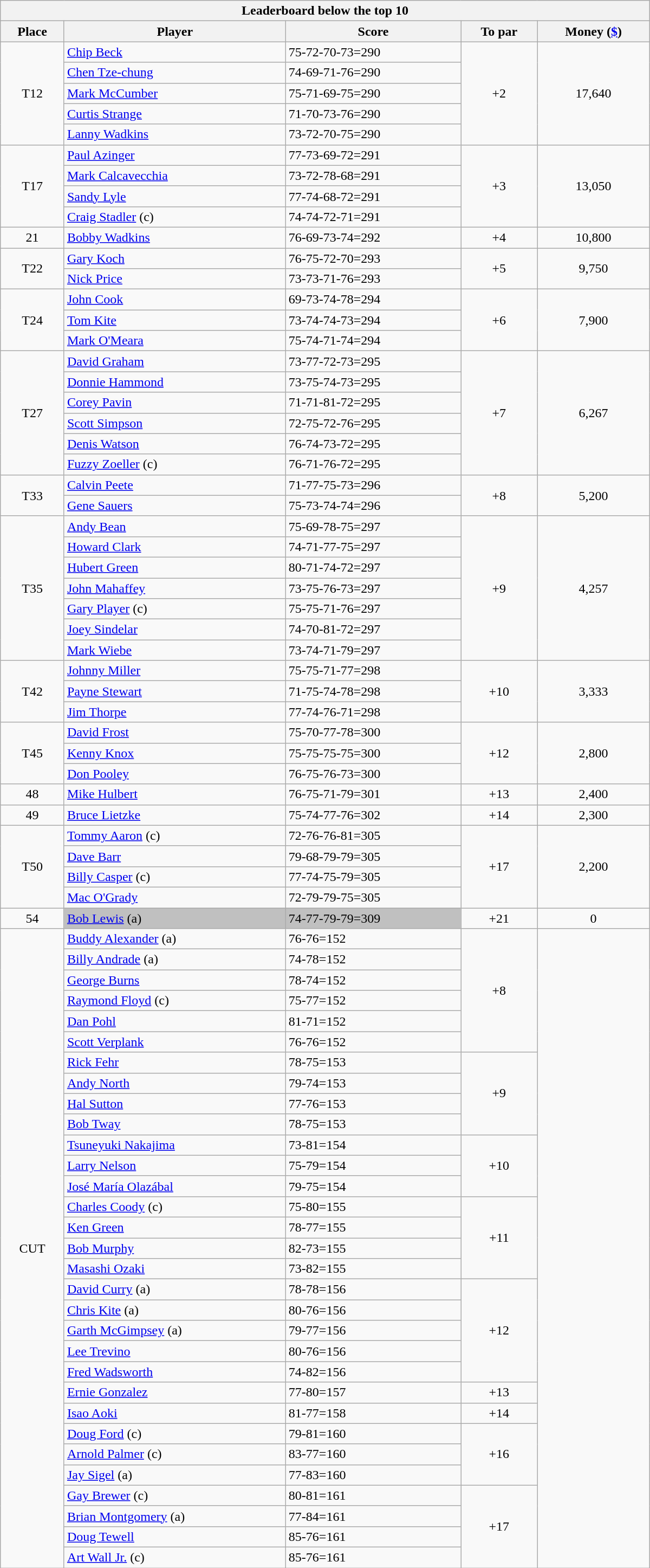<table class="collapsible collapsed wikitable" style="width:50em;margin-top:-1px;">
<tr>
<th scope="col" colspan="6">Leaderboard below the top 10</th>
</tr>
<tr>
<th>Place</th>
<th>Player</th>
<th>Score</th>
<th>To par</th>
<th>Money (<a href='#'>$</a>)</th>
</tr>
<tr>
<td rowspan=5 align=center>T12</td>
<td> <a href='#'>Chip Beck</a></td>
<td>75-72-70-73=290</td>
<td rowspan=5 align=center>+2</td>
<td rowspan=5 align=center>17,640</td>
</tr>
<tr>
<td> <a href='#'>Chen Tze-chung</a></td>
<td>74-69-71-76=290</td>
</tr>
<tr>
<td> <a href='#'>Mark McCumber</a></td>
<td>75-71-69-75=290</td>
</tr>
<tr>
<td> <a href='#'>Curtis Strange</a></td>
<td>71-70-73-76=290</td>
</tr>
<tr>
<td> <a href='#'>Lanny Wadkins</a></td>
<td>73-72-70-75=290</td>
</tr>
<tr>
<td rowspan=4 align=center>T17</td>
<td> <a href='#'>Paul Azinger</a></td>
<td>77-73-69-72=291</td>
<td rowspan=4 align=center>+3</td>
<td rowspan=4 align=center>13,050</td>
</tr>
<tr>
<td> <a href='#'>Mark Calcavecchia</a></td>
<td>73-72-78-68=291</td>
</tr>
<tr>
<td> <a href='#'>Sandy Lyle</a></td>
<td>77-74-68-72=291</td>
</tr>
<tr>
<td> <a href='#'>Craig Stadler</a> (c)</td>
<td>74-74-72-71=291</td>
</tr>
<tr>
<td align=center>21</td>
<td> <a href='#'>Bobby Wadkins</a></td>
<td>76-69-73-74=292</td>
<td align=center>+4</td>
<td align=center>10,800</td>
</tr>
<tr>
<td rowspan=2 align=center>T22</td>
<td> <a href='#'>Gary Koch</a></td>
<td>76-75-72-70=293</td>
<td rowspan=2 align=center>+5</td>
<td rowspan=2 align=center>9,750</td>
</tr>
<tr>
<td> <a href='#'>Nick Price</a></td>
<td>73-73-71-76=293</td>
</tr>
<tr>
<td rowspan=3 align=center>T24</td>
<td> <a href='#'>John Cook</a></td>
<td>69-73-74-78=294</td>
<td rowspan=3 align=center>+6</td>
<td rowspan=3 align=center>7,900</td>
</tr>
<tr>
<td> <a href='#'>Tom Kite</a></td>
<td>73-74-74-73=294</td>
</tr>
<tr>
<td> <a href='#'>Mark O'Meara</a></td>
<td>75-74-71-74=294</td>
</tr>
<tr>
<td rowspan=6 align=center>T27</td>
<td> <a href='#'>David Graham</a></td>
<td>73-77-72-73=295</td>
<td rowspan=6 align=center>+7</td>
<td rowspan=6 align=center>6,267</td>
</tr>
<tr>
<td> <a href='#'>Donnie Hammond</a></td>
<td>73-75-74-73=295</td>
</tr>
<tr>
<td> <a href='#'>Corey Pavin</a></td>
<td>71-71-81-72=295</td>
</tr>
<tr>
<td> <a href='#'>Scott Simpson</a></td>
<td>72-75-72-76=295</td>
</tr>
<tr>
<td> <a href='#'>Denis Watson</a></td>
<td>76-74-73-72=295</td>
</tr>
<tr>
<td> <a href='#'>Fuzzy Zoeller</a> (c)</td>
<td>76-71-76-72=295</td>
</tr>
<tr>
<td rowspan=2 align=center>T33</td>
<td> <a href='#'>Calvin Peete</a></td>
<td>71-77-75-73=296</td>
<td rowspan=2 align=center>+8</td>
<td rowspan=2 align=center>5,200</td>
</tr>
<tr>
<td> <a href='#'>Gene Sauers</a></td>
<td>75-73-74-74=296</td>
</tr>
<tr>
<td rowspan=7 align=center>T35</td>
<td> <a href='#'>Andy Bean</a></td>
<td>75-69-78-75=297</td>
<td rowspan=7 align=center>+9</td>
<td rowspan=7 align=center>4,257</td>
</tr>
<tr>
<td> <a href='#'>Howard Clark</a></td>
<td>74-71-77-75=297</td>
</tr>
<tr>
<td> <a href='#'>Hubert Green</a></td>
<td>80-71-74-72=297</td>
</tr>
<tr>
<td> <a href='#'>John Mahaffey</a></td>
<td>73-75-76-73=297</td>
</tr>
<tr>
<td> <a href='#'>Gary Player</a> (c)</td>
<td>75-75-71-76=297</td>
</tr>
<tr>
<td> <a href='#'>Joey Sindelar</a></td>
<td>74-70-81-72=297</td>
</tr>
<tr>
<td> <a href='#'>Mark Wiebe</a></td>
<td>73-74-71-79=297</td>
</tr>
<tr>
<td rowspan=3 align=center>T42</td>
<td> <a href='#'>Johnny Miller</a></td>
<td>75-75-71-77=298</td>
<td rowspan=3 align=center>+10</td>
<td rowspan=3 align=center>3,333</td>
</tr>
<tr>
<td> <a href='#'>Payne Stewart</a></td>
<td>71-75-74-78=298</td>
</tr>
<tr>
<td> <a href='#'>Jim Thorpe</a></td>
<td>77-74-76-71=298</td>
</tr>
<tr>
<td rowspan=3 align=center>T45</td>
<td> <a href='#'>David Frost</a></td>
<td>75-70-77-78=300</td>
<td rowspan=3 align=center>+12</td>
<td rowspan=3 align=center>2,800</td>
</tr>
<tr>
<td> <a href='#'>Kenny Knox</a></td>
<td>75-75-75-75=300</td>
</tr>
<tr>
<td> <a href='#'>Don Pooley</a></td>
<td>76-75-76-73=300</td>
</tr>
<tr>
<td align=center>48</td>
<td> <a href='#'>Mike Hulbert</a></td>
<td>76-75-71-79=301</td>
<td align=center>+13</td>
<td align=center>2,400</td>
</tr>
<tr>
<td align=center>49</td>
<td> <a href='#'>Bruce Lietzke</a></td>
<td>75-74-77-76=302</td>
<td align=center>+14</td>
<td align=center>2,300</td>
</tr>
<tr>
<td rowspan=4 align=center>T50</td>
<td> <a href='#'>Tommy Aaron</a> (c)</td>
<td>72-76-76-81=305</td>
<td rowspan=4 align=center>+17</td>
<td rowspan=4 align=center>2,200</td>
</tr>
<tr>
<td> <a href='#'>Dave Barr</a></td>
<td>79-68-79-79=305</td>
</tr>
<tr>
<td> <a href='#'>Billy Casper</a> (c)</td>
<td>77-74-75-79=305</td>
</tr>
<tr>
<td> <a href='#'>Mac O'Grady</a></td>
<td>72-79-79-75=305</td>
</tr>
<tr>
<td align=center>54</td>
<td style="background:silver"> <a href='#'>Bob Lewis</a> (a)</td>
<td style="background:silver">74-77-79-79=309</td>
<td align=center>+21</td>
<td align=center>0</td>
</tr>
<tr>
<td rowspan=31 align=center>CUT</td>
<td> <a href='#'>Buddy Alexander</a> (a)</td>
<td>76-76=152</td>
<td rowspan=6 align=center>+8</td>
<td rowspan=31 align=center></td>
</tr>
<tr>
<td> <a href='#'>Billy Andrade</a> (a)</td>
<td>74-78=152</td>
</tr>
<tr>
<td> <a href='#'>George Burns</a></td>
<td>78-74=152</td>
</tr>
<tr>
<td> <a href='#'>Raymond Floyd</a> (c)</td>
<td>75-77=152</td>
</tr>
<tr>
<td> <a href='#'>Dan Pohl</a></td>
<td>81-71=152</td>
</tr>
<tr>
<td> <a href='#'>Scott Verplank</a></td>
<td>76-76=152</td>
</tr>
<tr>
<td> <a href='#'>Rick Fehr</a></td>
<td>78-75=153</td>
<td rowspan=4 align=center>+9</td>
</tr>
<tr>
<td> <a href='#'>Andy North</a></td>
<td>79-74=153</td>
</tr>
<tr>
<td> <a href='#'>Hal Sutton</a></td>
<td>77-76=153</td>
</tr>
<tr>
<td> <a href='#'>Bob Tway</a></td>
<td>78-75=153</td>
</tr>
<tr>
<td> <a href='#'>Tsuneyuki Nakajima</a></td>
<td>73-81=154</td>
<td rowspan=3 align=center>+10</td>
</tr>
<tr>
<td> <a href='#'>Larry Nelson</a></td>
<td>75-79=154</td>
</tr>
<tr>
<td> <a href='#'>José María Olazábal</a></td>
<td>79-75=154</td>
</tr>
<tr>
<td> <a href='#'>Charles Coody</a> (c)</td>
<td>75-80=155</td>
<td rowspan=4 align=center>+11</td>
</tr>
<tr>
<td> <a href='#'>Ken Green</a></td>
<td>78-77=155</td>
</tr>
<tr>
<td> <a href='#'>Bob Murphy</a></td>
<td>82-73=155</td>
</tr>
<tr>
<td> <a href='#'>Masashi Ozaki</a></td>
<td>73-82=155</td>
</tr>
<tr>
<td> <a href='#'>David Curry</a> (a)</td>
<td>78-78=156</td>
<td rowspan=5 align=center>+12</td>
</tr>
<tr>
<td> <a href='#'>Chris Kite</a> (a)</td>
<td>80-76=156</td>
</tr>
<tr>
<td> <a href='#'>Garth McGimpsey</a> (a)</td>
<td>79-77=156</td>
</tr>
<tr>
<td> <a href='#'>Lee Trevino</a></td>
<td>80-76=156</td>
</tr>
<tr>
<td> <a href='#'>Fred Wadsworth</a></td>
<td>74-82=156</td>
</tr>
<tr>
<td> <a href='#'>Ernie Gonzalez</a></td>
<td>77-80=157</td>
<td align=center>+13</td>
</tr>
<tr>
<td> <a href='#'>Isao Aoki</a></td>
<td>81-77=158</td>
<td align=center>+14</td>
</tr>
<tr>
<td> <a href='#'>Doug Ford</a> (c)</td>
<td>79-81=160</td>
<td rowspan=3 align=center>+16</td>
</tr>
<tr>
<td> <a href='#'>Arnold Palmer</a> (c)</td>
<td>83-77=160</td>
</tr>
<tr>
<td> <a href='#'>Jay Sigel</a> (a)</td>
<td>77-83=160</td>
</tr>
<tr>
<td> <a href='#'>Gay Brewer</a> (c)</td>
<td>80-81=161</td>
<td rowspan=4 align=center>+17</td>
</tr>
<tr>
<td> <a href='#'>Brian Montgomery</a> (a)</td>
<td>77-84=161</td>
</tr>
<tr>
<td> <a href='#'>Doug Tewell</a></td>
<td>85-76=161</td>
</tr>
<tr>
<td> <a href='#'>Art Wall Jr.</a> (c)</td>
<td>85-76=161</td>
</tr>
</table>
